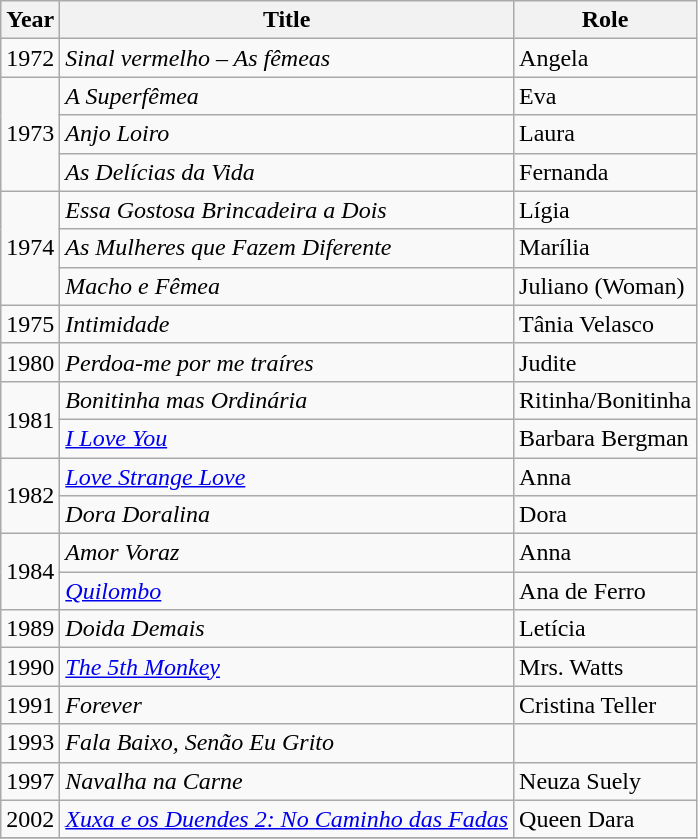<table class="wikitable">
<tr>
<th>Year</th>
<th>Title</th>
<th>Role</th>
</tr>
<tr>
<td>1972</td>
<td><em>Sinal vermelho – As fêmeas</em></td>
<td>Angela</td>
</tr>
<tr>
<td rowspan="3">1973</td>
<td><em>A Superfêmea</em></td>
<td>Eva</td>
</tr>
<tr>
<td><em>Anjo Loiro</em></td>
<td>Laura</td>
</tr>
<tr>
<td><em>As Delícias da Vida</em></td>
<td>Fernanda</td>
</tr>
<tr>
<td rowspan="3">1974</td>
<td><em>Essa Gostosa Brincadeira a Dois</em></td>
<td>Lígia</td>
</tr>
<tr>
<td><em>As Mulheres que Fazem Diferente</em></td>
<td>Marília</td>
</tr>
<tr>
<td><em>Macho e Fêmea</em></td>
<td>Juliano (Woman)</td>
</tr>
<tr>
<td>1975</td>
<td><em>Intimidade</em></td>
<td>Tânia Velasco</td>
</tr>
<tr>
<td>1980</td>
<td><em>Perdoa-me por me traíres</em></td>
<td>Judite</td>
</tr>
<tr>
<td rowspan="2">1981</td>
<td><em>Bonitinha mas Ordinária</em></td>
<td>Ritinha/Bonitinha</td>
</tr>
<tr>
<td><em><a href='#'>I Love You</a></em></td>
<td>Barbara Bergman</td>
</tr>
<tr>
<td rowspan="2">1982</td>
<td><em><a href='#'>Love Strange Love</a></em></td>
<td>Anna</td>
</tr>
<tr>
<td><em>Dora Doralina</em></td>
<td>Dora</td>
</tr>
<tr>
<td rowspan="2">1984</td>
<td><em>Amor Voraz</em></td>
<td>Anna</td>
</tr>
<tr>
<td><em><a href='#'>Quilombo</a></em></td>
<td>Ana de Ferro</td>
</tr>
<tr>
<td>1989</td>
<td><em>Doida Demais</em></td>
<td>Letícia</td>
</tr>
<tr>
<td>1990</td>
<td><em><a href='#'>The 5th Monkey</a></em></td>
<td>Mrs. Watts</td>
</tr>
<tr>
<td>1991</td>
<td><em>Forever</em></td>
<td>Cristina Teller</td>
</tr>
<tr>
<td>1993</td>
<td><em>Fala Baixo, Senão Eu Grito</em></td>
<td></td>
</tr>
<tr>
<td>1997</td>
<td><em>Navalha na Carne</em></td>
<td>Neuza Suely</td>
</tr>
<tr>
<td>2002</td>
<td><em><a href='#'>Xuxa e os Duendes 2: No Caminho das Fadas</a></em></td>
<td>Queen Dara</td>
</tr>
<tr>
</tr>
</table>
